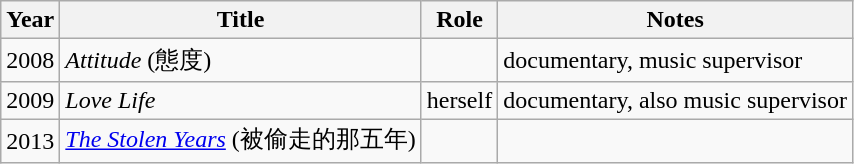<table class="wikitable sortable">
<tr>
<th>Year</th>
<th>Title</th>
<th>Role</th>
<th class="unsortable">Notes</th>
</tr>
<tr>
<td>2008</td>
<td><em>Attitude</em> (態度)</td>
<td></td>
<td>documentary, music supervisor</td>
</tr>
<tr>
<td>2009</td>
<td><em>Love Life</em></td>
<td>herself</td>
<td>documentary, also music supervisor</td>
</tr>
<tr>
<td>2013</td>
<td><em><a href='#'>The Stolen Years</a></em> (被偷走的那五年)</td>
<td></td>
<td></td>
</tr>
</table>
